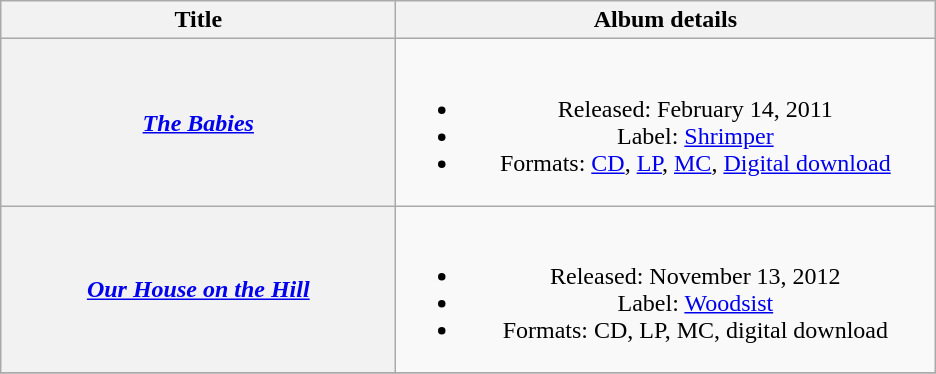<table class="wikitable plainrowheaders" style="text-align:center;">
<tr>
<th scope="col" rowspan="1" style="width:16em;">Title</th>
<th scope="col" rowspan="1" style="width:22em;">Album details</th>
</tr>
<tr>
<th scope="row"><em><a href='#'>The Babies</a></em></th>
<td><br><ul><li>Released: February 14, 2011</li><li>Label: <a href='#'>Shrimper</a></li><li>Formats: <a href='#'>CD</a>, <a href='#'>LP</a>, <a href='#'>MC</a>, <a href='#'>Digital download</a></li></ul></td>
</tr>
<tr>
<th scope="row"><em><a href='#'>Our House on the Hill</a></em></th>
<td><br><ul><li>Released: November 13, 2012</li><li>Label: <a href='#'>Woodsist</a></li><li>Formats: CD, LP, MC, digital download</li></ul></td>
</tr>
<tr>
</tr>
</table>
